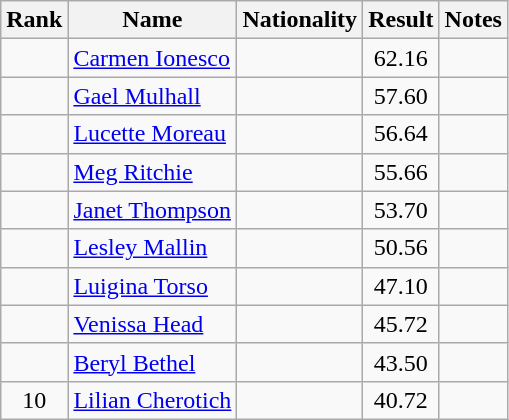<table class="wikitable sortable" style=" text-align:center">
<tr>
<th>Rank</th>
<th>Name</th>
<th>Nationality</th>
<th>Result</th>
<th>Notes</th>
</tr>
<tr>
<td></td>
<td align=left><a href='#'>Carmen Ionesco</a></td>
<td align=left></td>
<td>62.16</td>
<td></td>
</tr>
<tr>
<td></td>
<td align=left><a href='#'>Gael Mulhall</a></td>
<td align=left></td>
<td>57.60</td>
<td></td>
</tr>
<tr>
<td></td>
<td align=left><a href='#'>Lucette Moreau</a></td>
<td align=left></td>
<td>56.64</td>
<td></td>
</tr>
<tr>
<td></td>
<td align=left><a href='#'>Meg Ritchie</a></td>
<td align=left></td>
<td>55.66</td>
<td></td>
</tr>
<tr>
<td></td>
<td align=left><a href='#'>Janet Thompson</a></td>
<td align=left></td>
<td>53.70</td>
<td></td>
</tr>
<tr>
<td></td>
<td align=left><a href='#'>Lesley Mallin</a></td>
<td align=left></td>
<td>50.56</td>
<td></td>
</tr>
<tr>
<td></td>
<td align=left><a href='#'>Luigina Torso</a></td>
<td align=left></td>
<td>47.10</td>
<td></td>
</tr>
<tr>
<td></td>
<td align=left><a href='#'>Venissa Head</a></td>
<td align=left></td>
<td>45.72</td>
<td></td>
</tr>
<tr>
<td></td>
<td align=left><a href='#'>Beryl Bethel</a></td>
<td align=left></td>
<td>43.50</td>
<td></td>
</tr>
<tr>
<td>10</td>
<td align=left><a href='#'>Lilian Cherotich</a></td>
<td align=left></td>
<td>40.72</td>
<td></td>
</tr>
</table>
